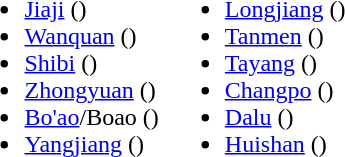<table>
<tr>
<td valign="top"><br><ul><li><a href='#'>Jiaji</a> ()</li><li><a href='#'>Wanquan</a> ()</li><li><a href='#'>Shibi</a> ()</li><li><a href='#'>Zhongyuan</a> ()</li><li><a href='#'>Bo'ao</a>/Boao ()</li><li><a href='#'>Yangjiang</a> ()</li></ul></td>
<td valign="top"><br><ul><li><a href='#'>Longjiang</a> ()</li><li><a href='#'>Tanmen</a> ()</li><li><a href='#'>Tayang</a> ()</li><li><a href='#'>Changpo</a> ()</li><li><a href='#'>Dalu</a> ()</li><li><a href='#'>Huishan</a> ()</li></ul></td>
</tr>
</table>
